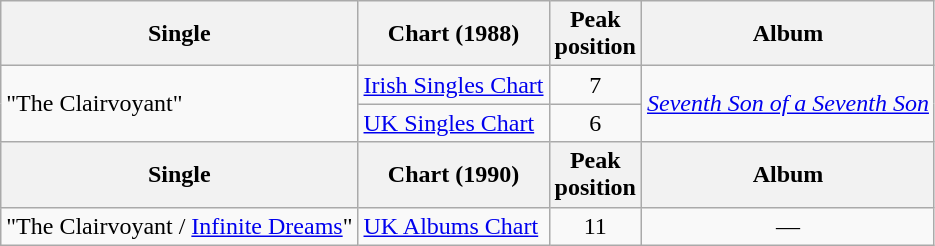<table class="wikitable sortable">
<tr>
<th>Single</th>
<th>Chart (1988)</th>
<th>Peak<br>position</th>
<th>Album</th>
</tr>
<tr>
<td rowspan="2">"The Clairvoyant"</td>
<td><a href='#'>Irish Singles Chart</a></td>
<td align="center">7</td>
<td rowspan="2"><em><a href='#'>Seventh Son of a Seventh Son</a></em></td>
</tr>
<tr>
<td><a href='#'>UK Singles Chart</a></td>
<td align="center">6</td>
</tr>
<tr>
<th>Single</th>
<th>Chart (1990)</th>
<th>Peak<br>position</th>
<th>Album</th>
</tr>
<tr>
<td>"The Clairvoyant / <a href='#'>Infinite Dreams</a>"</td>
<td><a href='#'>UK Albums Chart</a></td>
<td align="center">11</td>
<td rowspan="1" style="text-align:center;">—</td>
</tr>
</table>
